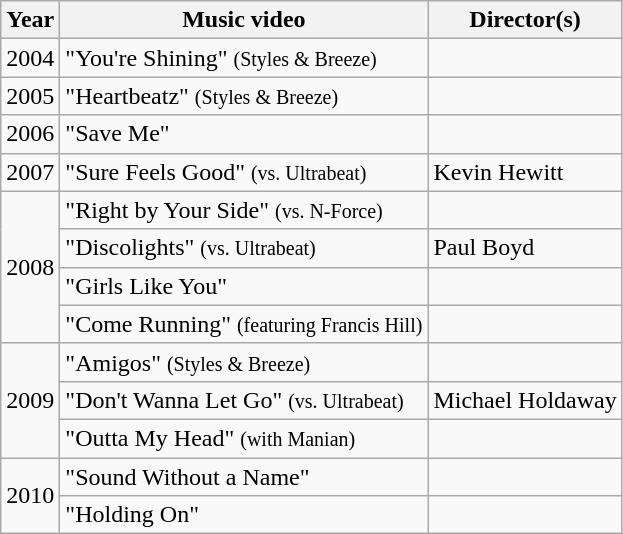<table class="wikitable">
<tr>
<th>Year</th>
<th>Music video</th>
<th>Director(s)</th>
</tr>
<tr>
<td align="center">2004</td>
<td>"You're Shining" <small>(Styles & Breeze)</small></td>
<td></td>
</tr>
<tr>
<td align="center">2005</td>
<td>"Heartbeatz" <small>(Styles & Breeze)</small></td>
<td></td>
</tr>
<tr>
<td align="center">2006</td>
<td>"Save Me"</td>
<td></td>
</tr>
<tr>
<td align="center">2007</td>
<td>"Sure Feels Good" <small>(vs. Ultrabeat)</small></td>
<td>Kevin Hewitt</td>
</tr>
<tr>
<td align="center" rowspan="4">2008</td>
<td>"Right by Your Side" <small>(vs. N-Force)</small></td>
<td></td>
</tr>
<tr>
<td>"Discolights" <small>(vs. Ultrabeat)</small></td>
<td>Paul Boyd</td>
</tr>
<tr>
<td>"Girls Like You"</td>
<td></td>
</tr>
<tr>
<td>"Come Running" <small>(featuring Francis Hill)</small></td>
<td></td>
</tr>
<tr>
<td align="center" rowspan="3">2009</td>
<td>"Amigos" <small>(Styles & Breeze)</small></td>
<td></td>
</tr>
<tr>
<td>"Don't Wanna Let Go" <small>(vs. Ultrabeat)</small></td>
<td>Michael Holdaway</td>
</tr>
<tr>
<td>"Outta My Head" <small>(with Manian)</small></td>
<td></td>
</tr>
<tr>
<td align="center" rowspan="2">2010</td>
<td>"Sound Without a Name"</td>
<td></td>
</tr>
<tr>
<td>"Holding On"</td>
<td></td>
</tr>
</table>
